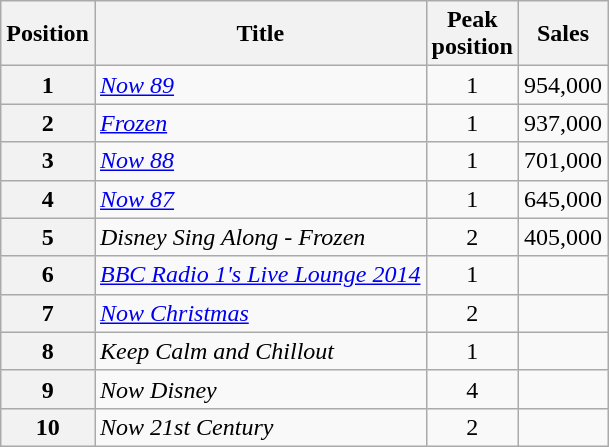<table class="wikitable plainrowheaders">
<tr>
<th scope=col>Position</th>
<th scope=col>Title</th>
<th scope=col>Peak<br>position</th>
<th scope=col>Sales</th>
</tr>
<tr>
<th scope=row style="text-align:center;">1</th>
<td><em><a href='#'>Now 89</a></em></td>
<td align="center">1</td>
<td>954,000</td>
</tr>
<tr>
<th scope=row style="text-align:center;">2</th>
<td><em><a href='#'>Frozen</a></em></td>
<td align="center">1</td>
<td>937,000</td>
</tr>
<tr>
<th scope=row style="text-align:center;">3</th>
<td><em><a href='#'>Now 88</a></em></td>
<td align="center">1</td>
<td>701,000</td>
</tr>
<tr>
<th scope=row style="text-align:center;">4</th>
<td><em><a href='#'>Now 87</a></em></td>
<td align="center">1</td>
<td>645,000</td>
</tr>
<tr>
<th scope=row style="text-align:center;">5</th>
<td><em>Disney Sing Along - Frozen</em></td>
<td align="center">2</td>
<td>405,000</td>
</tr>
<tr>
<th scope=row style="text-align:center;">6</th>
<td><em><a href='#'>BBC Radio 1's Live Lounge 2014</a></em></td>
<td align="center">1</td>
<td></td>
</tr>
<tr>
<th scope=row style="text-align:center;">7</th>
<td><em><a href='#'>Now Christmas</a></em></td>
<td align="center">2</td>
<td></td>
</tr>
<tr>
<th scope=row style="text-align:center;">8</th>
<td><em>Keep Calm and Chillout</em></td>
<td align="center">1</td>
<td></td>
</tr>
<tr>
<th scope=row style="text-align:center;">9</th>
<td><em>Now Disney</em></td>
<td align="center">4</td>
<td></td>
</tr>
<tr>
<th scope=row style="text-align:center;">10</th>
<td><em>Now 21st Century</em></td>
<td align="center">2</td>
<td></td>
</tr>
</table>
